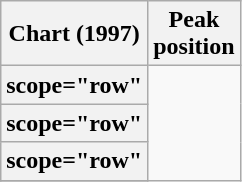<table class="wikitable sortable plainrowheaders" style="text-align:center">
<tr>
<th>Chart (1997)</th>
<th>Peak<br>position</th>
</tr>
<tr>
<th>scope="row" </th>
</tr>
<tr>
<th>scope="row" </th>
</tr>
<tr>
<th>scope="row" </th>
</tr>
<tr>
</tr>
</table>
